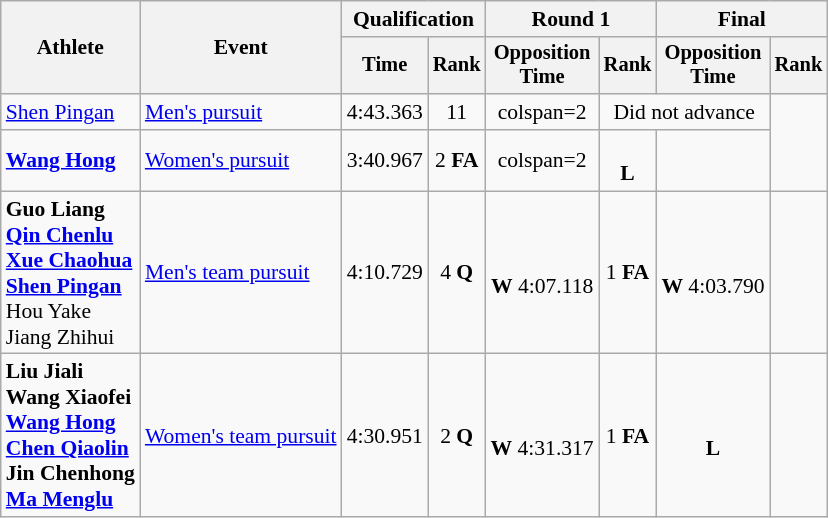<table class=wikitable style=font-size:90%;text-align:center>
<tr>
<th rowspan="2">Athlete</th>
<th rowspan="2">Event</th>
<th colspan=2>Qualification</th>
<th colspan=2>Round 1</th>
<th colspan=2>Final</th>
</tr>
<tr style="font-size:95%">
<th>Time</th>
<th>Rank</th>
<th>Opposition<br>Time</th>
<th>Rank</th>
<th>Opposition<br>Time</th>
<th>Rank</th>
</tr>
<tr>
<td align=left><a href='#'>Shen Pingan</a></td>
<td align=left><a href='#'>Men's pursuit</a></td>
<td>4:43.363</td>
<td>11</td>
<td>colspan=2 </td>
<td colspan=2>Did not advance</td>
</tr>
<tr>
<td align=left><strong><a href='#'>Wang Hong</a></strong></td>
<td align=left><a href='#'>Women's pursuit</a></td>
<td>3:40.967</td>
<td>2 <strong>FA</strong></td>
<td>colspan=2 </td>
<td><br><strong>L</strong></td>
<td></td>
</tr>
<tr>
<td align=left><strong>Guo Liang<br><a href='#'>Qin Chenlu</a><br><a href='#'>Xue Chaohua</a><br><a href='#'>Shen Pingan</a></strong><br>Hou Yake<br>Jiang Zhihui</td>
<td align=left><a href='#'>Men's team pursuit</a></td>
<td>4:10.729</td>
<td>4 <strong>Q</strong></td>
<td><br><strong>W</strong> 4:07.118</td>
<td>1 <strong>FA</strong></td>
<td><br><strong>W</strong> 4:03.790</td>
<td></td>
</tr>
<tr>
<td align=left><strong>Liu Jiali<br>Wang Xiaofei<br><a href='#'>Wang Hong</a><br><a href='#'>Chen Qiaolin</a><br>Jin Chenhong<br><a href='#'>Ma Menglu</a></strong></td>
<td align=left><a href='#'>Women's team pursuit</a></td>
<td>4:30.951</td>
<td>2 <strong>Q</strong></td>
<td><br><strong>W</strong> 4:31.317</td>
<td>1 <strong>FA</strong></td>
<td><br><strong>L</strong></td>
<td></td>
</tr>
</table>
